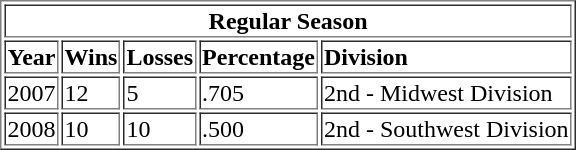<table border="1" cellpadding="1">
<tr>
<td colspan="8" align="center"><strong>Regular Season</strong></td>
</tr>
<tr>
<td><strong>Year</strong></td>
<td><strong>Wins</strong></td>
<td><strong>Losses</strong></td>
<td><strong>Percentage</strong></td>
<td><strong>Division</strong></td>
</tr>
<tr>
<td>2007</td>
<td>12</td>
<td>5</td>
<td>.705</td>
<td>2nd - Midwest Division</td>
</tr>
<tr>
<td>2008</td>
<td>10</td>
<td>10</td>
<td>.500</td>
<td>2nd - Southwest Division</td>
</tr>
</table>
